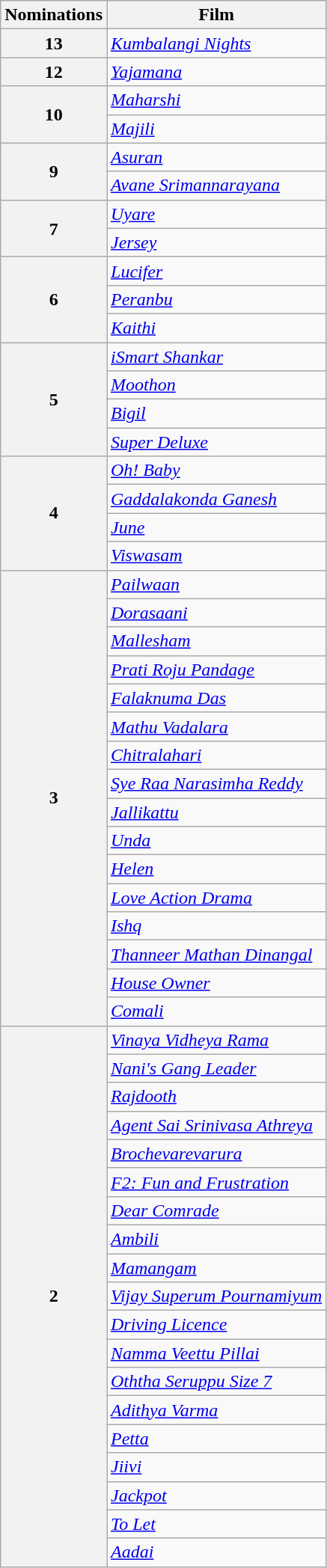<table class="wikitable" style="display:inline-table;">
<tr>
<th>Nominations</th>
<th>Film</th>
</tr>
<tr>
<th>13</th>
<td><em><a href='#'>Kumbalangi Nights</a></em></td>
</tr>
<tr>
<th>12</th>
<td><a href='#'><em>Yajamana</em></a></td>
</tr>
<tr>
<th rowspan="2">10</th>
<td><a href='#'><em>Maharshi</em></a></td>
</tr>
<tr>
<td><em><a href='#'>Majili</a></em></td>
</tr>
<tr>
<th rowspan="2">9</th>
<td><a href='#'><em>Asuran</em></a></td>
</tr>
<tr>
<td><em><a href='#'>Avane Srimannarayana</a></em></td>
</tr>
<tr>
<th rowspan="2">7</th>
<td><em><a href='#'>Uyare</a></em></td>
</tr>
<tr>
<td><a href='#'><em>Jersey</em></a></td>
</tr>
<tr>
<th rowspan="3">6</th>
<td><a href='#'><em>Lucifer</em></a></td>
</tr>
<tr>
<td><em><a href='#'>Peranbu</a></em></td>
</tr>
<tr>
<td><a href='#'><em>Kaithi</em></a></td>
</tr>
<tr>
<th rowspan="4">5</th>
<td><em><a href='#'>iSmart Shankar</a></em></td>
</tr>
<tr>
<td><em><a href='#'>Moothon</a></em></td>
</tr>
<tr>
<td><em><a href='#'>Bigil</a></em></td>
</tr>
<tr>
<td><em><a href='#'>Super Deluxe</a></em></td>
</tr>
<tr>
<th rowspan="4">4</th>
<td><em><a href='#'>Oh! Baby</a></em></td>
</tr>
<tr>
<td><em><a href='#'>Gaddalakonda Ganesh</a></em></td>
</tr>
<tr>
<td><em><a href='#'>June</a></em></td>
</tr>
<tr>
<td><em><a href='#'>Viswasam</a></em></td>
</tr>
<tr>
<th rowspan="16">3</th>
<td><em><a href='#'>Pailwaan</a></em></td>
</tr>
<tr>
<td><em><a href='#'>Dorasaani</a></em></td>
</tr>
<tr>
<td><em><a href='#'>Mallesham</a></em></td>
</tr>
<tr>
<td><em><a href='#'>Prati Roju Pandage</a></em></td>
</tr>
<tr>
<td><em><a href='#'>Falaknuma Das</a></em></td>
</tr>
<tr>
<td><em><a href='#'>Mathu Vadalara</a></em></td>
</tr>
<tr>
<td><a href='#'><em>Chitralahari</em></a></td>
</tr>
<tr>
<td><em><a href='#'>Sye Raa Narasimha Reddy</a></em></td>
</tr>
<tr>
<td><a href='#'><em>Jallikattu</em></a></td>
</tr>
<tr>
<td><a href='#'><em>Unda</em></a></td>
</tr>
<tr>
<td><em><a href='#'>Helen</a></em></td>
</tr>
<tr>
<td><em><a href='#'>Love Action Drama</a></em></td>
</tr>
<tr>
<td><a href='#'><em>Ishq</em></a></td>
</tr>
<tr>
<td><em><a href='#'>Thanneer Mathan Dinangal</a></em></td>
</tr>
<tr>
<td><em><a href='#'>House Owner</a></em></td>
</tr>
<tr>
<td><em><a href='#'>Comali</a></em></td>
</tr>
<tr>
<th rowspan="19">2</th>
<td><em><a href='#'>Vinaya Vidheya Rama</a></em></td>
</tr>
<tr>
<td><em><a href='#'>Nani's Gang Leader</a></em></td>
</tr>
<tr>
<td><em><a href='#'>Rajdooth</a></em></td>
</tr>
<tr>
<td><em><a href='#'>Agent Sai Srinivasa Athreya</a></em></td>
</tr>
<tr>
<td><em><a href='#'>Brochevarevarura</a></em></td>
</tr>
<tr>
<td><em><a href='#'>F2: Fun and Frustration</a></em></td>
</tr>
<tr>
<td><em><a href='#'>Dear Comrade</a></em></td>
</tr>
<tr>
<td><a href='#'><em>Ambili</em></a></td>
</tr>
<tr>
<td><a href='#'><em>Mamangam</em></a></td>
</tr>
<tr>
<td><em><a href='#'>Vijay Superum Pournamiyum</a></em></td>
</tr>
<tr>
<td><a href='#'><em>Driving Licence</em></a></td>
</tr>
<tr>
<td><em><a href='#'>Namma Veettu Pillai</a></em></td>
</tr>
<tr>
<td><em><a href='#'>Oththa Seruppu Size 7</a></em></td>
</tr>
<tr>
<td><em><a href='#'>Adithya Varma</a></em></td>
</tr>
<tr>
<td><a href='#'><em>Petta</em></a></td>
</tr>
<tr>
<td><em><a href='#'>Jiivi</a></em></td>
</tr>
<tr>
<td><em><a href='#'>Jackpot</a></em></td>
</tr>
<tr>
<td><a href='#'><em>To Let</em></a></td>
</tr>
<tr>
<td><em><a href='#'>Aadai</a></em></td>
</tr>
</table>
